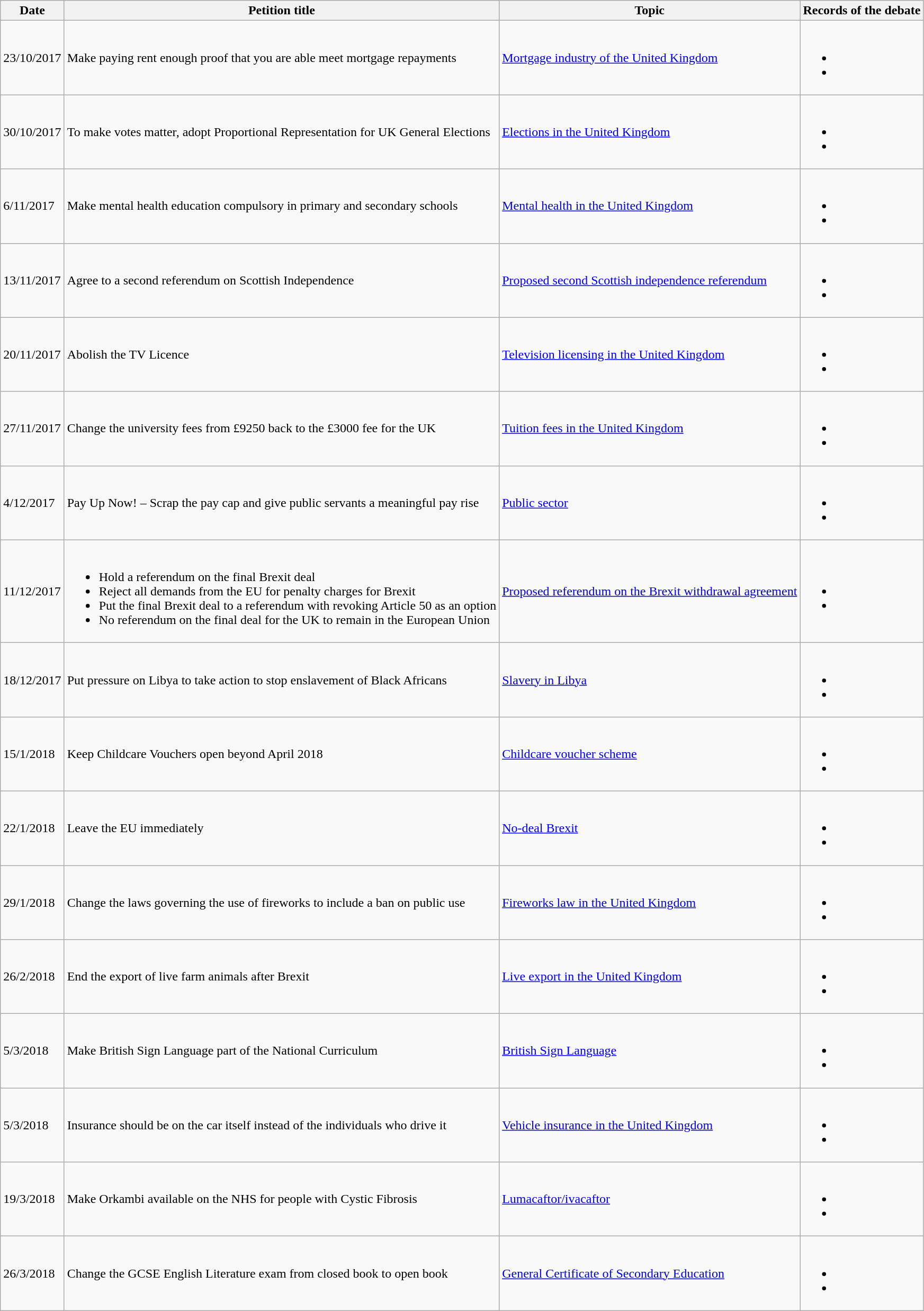<table class="wikitable sortable">
<tr>
<th>Date</th>
<th>Petition title</th>
<th>Topic</th>
<th>Records of the debate</th>
</tr>
<tr>
<td>23/10/2017</td>
<td>Make paying rent enough proof that you are able meet mortgage repayments</td>
<td><a href='#'>Mortgage industry of the United Kingdom</a></td>
<td><br><ul><li></li><li></li></ul></td>
</tr>
<tr>
<td>30/10/2017</td>
<td>To make votes matter, adopt Proportional Representation for UK General Elections</td>
<td><a href='#'>Elections in the United Kingdom</a></td>
<td><br><ul><li></li><li></li></ul></td>
</tr>
<tr>
<td>6/11/2017</td>
<td>Make mental health education compulsory in primary and secondary schools</td>
<td><a href='#'>Mental health in the United Kingdom</a></td>
<td><br><ul><li></li><li></li></ul></td>
</tr>
<tr>
<td>13/11/2017</td>
<td>Agree to a second referendum on Scottish Independence</td>
<td><a href='#'>Proposed second Scottish independence referendum</a></td>
<td><br><ul><li></li><li></li></ul></td>
</tr>
<tr>
<td>20/11/2017</td>
<td>Abolish the TV Licence</td>
<td><a href='#'>Television licensing in the United Kingdom</a></td>
<td><br><ul><li></li><li></li></ul></td>
</tr>
<tr>
<td>27/11/2017</td>
<td>Change the university fees from £9250 back to the £3000 fee for the UK</td>
<td><a href='#'>Tuition fees in the United Kingdom</a></td>
<td><br><ul><li></li><li></li></ul></td>
</tr>
<tr>
<td>4/12/2017</td>
<td>Pay Up Now! – Scrap the pay cap and give public servants a meaningful pay rise</td>
<td><a href='#'>Public sector</a></td>
<td><br><ul><li></li><li></li></ul></td>
</tr>
<tr>
<td>11/12/2017</td>
<td><br><ul><li>Hold a referendum on the final Brexit deal</li><li>Reject all demands from the EU for penalty charges for Brexit</li><li>Put the final Brexit deal to a referendum with revoking Article 50 as an option</li><li>No referendum on the final deal for the UK to remain in the European Union</li></ul></td>
<td><a href='#'>Proposed referendum on the Brexit withdrawal agreement</a></td>
<td><br><ul><li></li><li></li></ul></td>
</tr>
<tr>
<td>18/12/2017</td>
<td>Put pressure on Libya to take action to stop enslavement of Black Africans</td>
<td><a href='#'>Slavery in Libya</a></td>
<td><br><ul><li></li><li></li></ul></td>
</tr>
<tr>
<td>15/1/2018</td>
<td>Keep Childcare Vouchers open beyond April 2018</td>
<td><a href='#'>Childcare voucher scheme</a></td>
<td><br><ul><li></li><li></li></ul></td>
</tr>
<tr>
<td>22/1/2018</td>
<td>Leave the EU immediately</td>
<td><a href='#'>No-deal Brexit</a></td>
<td><br><ul><li></li><li></li></ul></td>
</tr>
<tr>
<td>29/1/2018</td>
<td>Change the laws governing the use of fireworks to include a ban on public use</td>
<td><a href='#'>Fireworks law in the United Kingdom</a></td>
<td><br><ul><li></li><li></li></ul></td>
</tr>
<tr>
<td>26/2/2018</td>
<td>End the export of live farm animals after Brexit</td>
<td><a href='#'>Live export in the United Kingdom</a></td>
<td><br><ul><li></li><li></li></ul></td>
</tr>
<tr>
<td>5/3/2018</td>
<td>Make British Sign Language part of the National Curriculum</td>
<td><a href='#'>British Sign Language</a></td>
<td><br><ul><li></li><li></li></ul></td>
</tr>
<tr>
<td>5/3/2018</td>
<td>Insurance should be on the car itself instead of the individuals who drive it</td>
<td><a href='#'>Vehicle insurance in the United Kingdom</a></td>
<td><br><ul><li></li><li></li></ul></td>
</tr>
<tr>
<td>19/3/2018</td>
<td>Make Orkambi available on the NHS for people with Cystic Fibrosis</td>
<td><a href='#'>Lumacaftor/ivacaftor</a></td>
<td><br><ul><li></li><li></li></ul></td>
</tr>
<tr>
<td>26/3/2018</td>
<td>Change the GCSE English Literature exam from closed book to open book</td>
<td><a href='#'>General Certificate of Secondary Education</a></td>
<td><br><ul><li></li><li></li></ul></td>
</tr>
</table>
